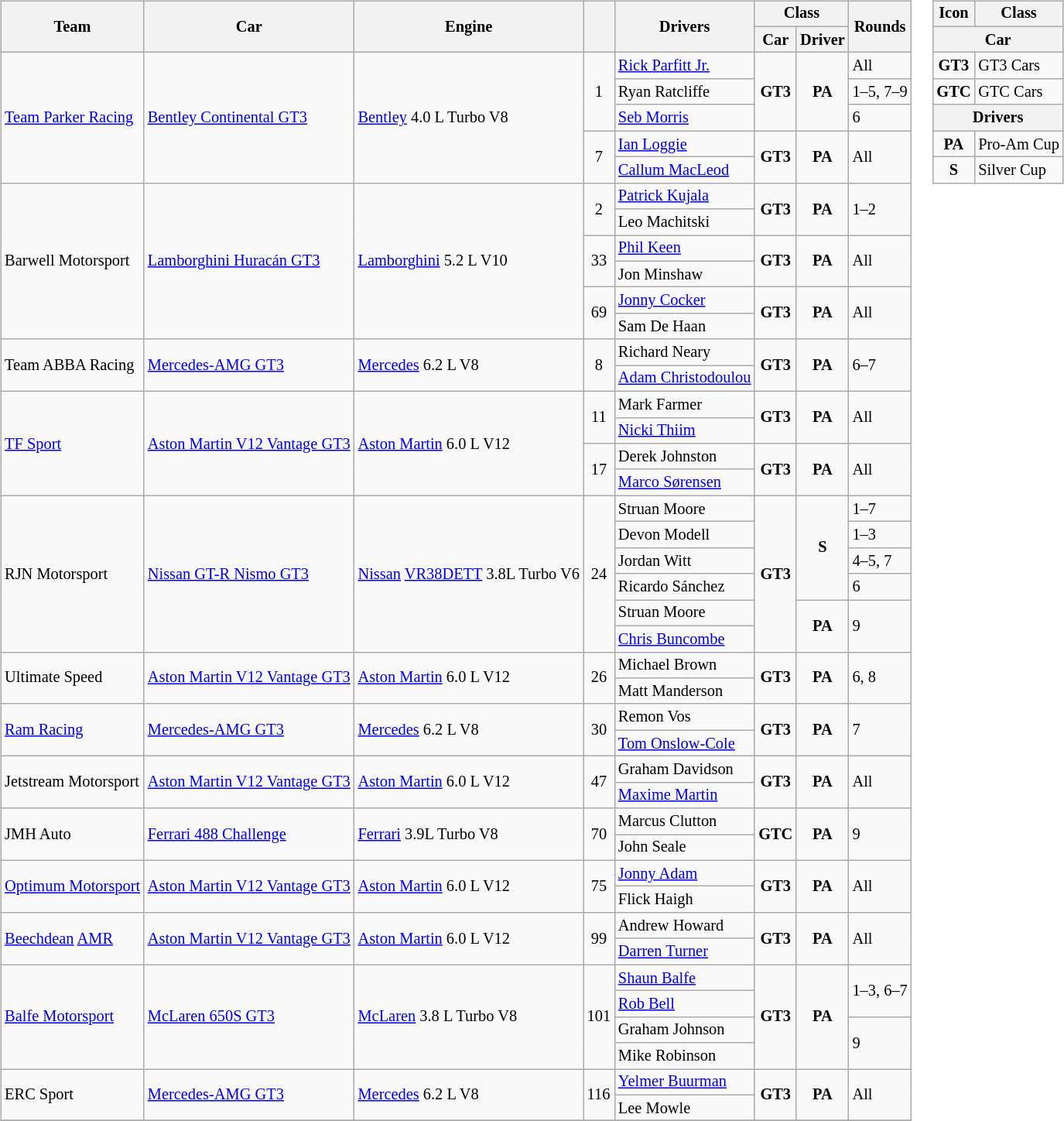<table>
<tr>
<td><br><table class="wikitable" style="font-size: 85%;">
<tr>
<th rowspan=2>Team</th>
<th rowspan=2>Car</th>
<th rowspan=2>Engine</th>
<th rowspan=2></th>
<th rowspan=2>Drivers</th>
<th colspan=2>Class</th>
<th rowspan=2>Rounds</th>
</tr>
<tr>
<th>Car</th>
<th>Driver</th>
</tr>
<tr>
<td rowspan=5> <a href='#'>Team Parker Racing</a></td>
<td rowspan=5><a href='#'>Bentley Continental GT3</a></td>
<td rowspan=5><a href='#'>Bentley</a> 4.0 L Turbo V8</td>
<td rowspan=3 align=middle>1</td>
<td> <a href='#'>Rick Parfitt Jr.</a></td>
<td rowspan=3 align=center><strong><span>GT3</span></strong></td>
<td rowspan=3 align=center><strong><span>PA</span></strong></td>
<td>All</td>
</tr>
<tr>
<td> Ryan Ratcliffe</td>
<td>1–5, 7–9</td>
</tr>
<tr>
<td> <a href='#'>Seb Morris</a></td>
<td>6</td>
</tr>
<tr>
<td rowspan=2 align=middle>7</td>
<td> <a href='#'>Ian Loggie</a></td>
<td rowspan=2 align=center><strong><span>GT3</span></strong></td>
<td rowspan=2 align=center><strong><span>PA</span></strong></td>
<td rowspan=2>All</td>
</tr>
<tr>
<td> <a href='#'>Callum MacLeod</a></td>
</tr>
<tr>
<td rowspan=6> Barwell Motorsport</td>
<td rowspan=6><a href='#'>Lamborghini Huracán GT3</a></td>
<td rowspan=6><a href='#'>Lamborghini</a> 5.2 L V10</td>
<td rowspan=2 align=middle>2</td>
<td> <a href='#'>Patrick Kujala</a></td>
<td rowspan=2 align=center><strong><span>GT3</span></strong></td>
<td rowspan=2 align=center><strong><span>PA</span></strong></td>
<td rowspan=2>1–2</td>
</tr>
<tr>
<td> Leo Machitski</td>
</tr>
<tr>
<td rowspan=2 align=middle>33</td>
<td> <a href='#'>Phil Keen</a></td>
<td rowspan=2 align=center><strong><span>GT3</span></strong></td>
<td rowspan=2 align=center><strong><span>PA</span></strong></td>
<td rowspan=2>All</td>
</tr>
<tr>
<td> Jon Minshaw</td>
</tr>
<tr>
<td rowspan=2 align=middle>69</td>
<td> <a href='#'>Jonny Cocker</a></td>
<td rowspan=2 align=center><strong><span>GT3</span></strong></td>
<td rowspan=2 align=center><strong><span>PA</span></strong></td>
<td rowspan=2>All</td>
</tr>
<tr>
<td> Sam De Haan</td>
</tr>
<tr>
<td rowspan=2> Team ABBA Racing</td>
<td rowspan=2><a href='#'>Mercedes-AMG GT3</a></td>
<td rowspan=2><a href='#'>Mercedes</a> 6.2 L V8</td>
<td rowspan=2 align=center>8</td>
<td> Richard Neary</td>
<td rowspan=2 align=center><strong><span>GT3</span></strong></td>
<td rowspan=2 align=center><strong><span>PA</span></strong></td>
<td rowspan=2>6–7</td>
</tr>
<tr>
<td> <a href='#'>Adam Christodoulou</a></td>
</tr>
<tr>
<td rowspan=4> <a href='#'>TF Sport</a></td>
<td rowspan=4><a href='#'>Aston Martin V12 Vantage GT3</a></td>
<td rowspan=4><a href='#'>Aston Martin</a> 6.0 L V12</td>
<td rowspan=2 align=middle>11</td>
<td> Mark Farmer</td>
<td rowspan=2 align=center><strong><span>GT3</span></strong></td>
<td rowspan=2 align=center><strong><span>PA</span></strong></td>
<td rowspan=2>All</td>
</tr>
<tr>
<td> <a href='#'>Nicki Thiim</a></td>
</tr>
<tr>
<td rowspan=2 align=middle>17</td>
<td> Derek Johnston</td>
<td rowspan=2 align=center><strong><span>GT3</span></strong></td>
<td rowspan=2 align=center><strong><span>PA</span></strong></td>
<td rowspan=2>All</td>
</tr>
<tr>
<td> <a href='#'>Marco Sørensen</a></td>
</tr>
<tr>
<td rowspan=6> RJN Motorsport</td>
<td rowspan=6><a href='#'>Nissan GT-R Nismo GT3</a></td>
<td rowspan=6><a href='#'>Nissan</a> <a href='#'>VR38DETT</a> 3.8L Turbo V6</td>
<td rowspan=6 align=middle>24</td>
<td> Struan Moore</td>
<td rowspan=6 align=center><strong><span>GT3</span></strong></td>
<td rowspan=4 align=center><strong><span>S</span></strong></td>
<td>1–7</td>
</tr>
<tr>
<td> Devon Modell</td>
<td>1–3</td>
</tr>
<tr>
<td> Jordan Witt</td>
<td>4–5, 7</td>
</tr>
<tr>
<td> Ricardo Sánchez</td>
<td>6</td>
</tr>
<tr>
<td> Struan Moore</td>
<td rowspan=2 align=center><strong><span>PA</span></strong></td>
<td rowspan=2>9</td>
</tr>
<tr>
<td> <a href='#'>Chris Buncombe</a></td>
</tr>
<tr>
<td rowspan=2> Ultimate Speed</td>
<td rowspan=2><a href='#'>Aston Martin V12 Vantage GT3</a></td>
<td rowspan=2><a href='#'>Aston Martin</a> 6.0 L V12</td>
<td rowspan=2 align=middle>26</td>
<td> Michael Brown</td>
<td rowspan=2 align=center><strong><span>GT3</span></strong></td>
<td rowspan=2 align=center><strong><span>PA</span></strong></td>
<td rowspan=2>6, 8</td>
</tr>
<tr>
<td> Matt Manderson</td>
</tr>
<tr>
<td rowspan=2> <a href='#'>Ram Racing</a></td>
<td rowspan=2><a href='#'>Mercedes-AMG GT3</a></td>
<td rowspan=2><a href='#'>Mercedes</a> 6.2 L V8</td>
<td rowspan=2 align=center>30</td>
<td> Remon Vos</td>
<td rowspan=2 align=center><strong><span>GT3</span></strong></td>
<td rowspan=2 align=center><strong><span>PA</span></strong></td>
<td rowspan=2>7</td>
</tr>
<tr>
<td> <a href='#'>Tom Onslow-Cole</a></td>
</tr>
<tr>
<td rowspan=2> Jetstream Motorsport</td>
<td rowspan=2><a href='#'>Aston Martin V12 Vantage GT3</a></td>
<td rowspan=2><a href='#'>Aston Martin</a> 6.0 L V12</td>
<td rowspan=2 align=middle>47</td>
<td> Graham Davidson</td>
<td rowspan=2 align=center><strong><span>GT3</span></strong></td>
<td rowspan=2 align=center><strong><span>PA</span></strong></td>
<td rowspan=2>All</td>
</tr>
<tr>
<td> <a href='#'>Maxime Martin</a></td>
</tr>
<tr>
<td rowspan=2> JMH Auto</td>
<td rowspan=2><a href='#'>Ferrari 488 Challenge</a></td>
<td rowspan=2><a href='#'>Ferrari</a> 3.9L Turbo V8</td>
<td rowspan=2 align=center>70</td>
<td> Marcus Clutton</td>
<td rowspan=2 align=middle><strong><span>GTC</span></strong></td>
<td rowspan=2 align=center><strong><span>PA</span></strong></td>
<td rowspan=2>9</td>
</tr>
<tr>
<td> John Seale</td>
</tr>
<tr>
<td rowspan=2> <a href='#'>Optimum Motorsport</a></td>
<td rowspan=2><a href='#'>Aston Martin V12 Vantage GT3</a></td>
<td rowspan=2><a href='#'>Aston Martin</a> 6.0 L V12</td>
<td rowspan=2 align=middle>75</td>
<td> <a href='#'>Jonny Adam</a></td>
<td rowspan=2 align=center><strong><span>GT3</span></strong></td>
<td rowspan=2 align=center><strong><span>PA</span></strong></td>
<td rowspan=2>All</td>
</tr>
<tr>
<td> Flick Haigh</td>
</tr>
<tr>
<td rowspan=2> <a href='#'>Beechdean</a> <a href='#'>AMR</a></td>
<td rowspan=2><a href='#'>Aston Martin V12 Vantage GT3</a></td>
<td rowspan=2><a href='#'>Aston Martin</a> 6.0 L V12</td>
<td rowspan=2 align=middle>99</td>
<td> Andrew Howard</td>
<td rowspan=2 align=center><strong><span>GT3</span></strong></td>
<td rowspan=2 align=center><strong><span>PA</span></strong></td>
<td rowspan=2>All</td>
</tr>
<tr>
<td> <a href='#'>Darren Turner</a></td>
</tr>
<tr>
<td rowspan=4> <a href='#'>Balfe Motorsport</a></td>
<td rowspan=4><a href='#'>McLaren 650S GT3</a></td>
<td rowspan=4><a href='#'>McLaren</a> 3.8 L Turbo V8</td>
<td rowspan=4 align=middle>101</td>
<td> <a href='#'>Shaun Balfe</a></td>
<td rowspan=4 align=center><strong><span>GT3</span></strong></td>
<td rowspan=4 align=center><strong><span>PA</span></strong></td>
<td rowspan=2>1–3, 6–7</td>
</tr>
<tr>
<td> <a href='#'>Rob Bell</a></td>
</tr>
<tr>
<td> Graham Johnson</td>
<td rowspan=2>9</td>
</tr>
<tr>
<td> Mike Robinson</td>
</tr>
<tr>
<td rowspan=2> ERC Sport</td>
<td rowspan=2><a href='#'>Mercedes-AMG GT3</a></td>
<td rowspan=2><a href='#'>Mercedes</a> 6.2 L V8</td>
<td rowspan=2>116</td>
<td> <a href='#'>Yelmer Buurman</a></td>
<td rowspan=2 align=center><strong><span>GT3</span></strong></td>
<td rowspan=2 align=center><strong><span>PA</span></strong></td>
<td rowspan=2>All</td>
</tr>
<tr>
<td> Lee Mowle</td>
</tr>
<tr>
</tr>
</table>
</td>
<td valign="top"><br><table class="wikitable" style="font-size: 85%;">
<tr>
<th>Icon</th>
<th>Class</th>
</tr>
<tr>
<th colspan=2>Car</th>
</tr>
<tr>
<td align=center><strong><span>GT3</span></strong></td>
<td>GT3 Cars</td>
</tr>
<tr>
<td align=center><strong><span>GTC</span></strong></td>
<td>GTC Cars</td>
</tr>
<tr>
<th colspan=2>Drivers</th>
</tr>
<tr>
<td align=center><strong><span>PA</span></strong></td>
<td>Pro-Am Cup</td>
</tr>
<tr>
<td align=center><strong><span>S</span></strong></td>
<td>Silver Cup</td>
</tr>
</table>
</td>
</tr>
</table>
